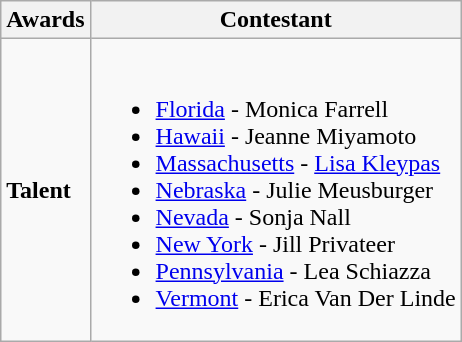<table class="wikitable">
<tr>
<th>Awards</th>
<th>Contestant</th>
</tr>
<tr>
<td><strong>Talent</strong></td>
<td><br><ul><li> <a href='#'>Florida</a> - Monica Farrell</li><li> <a href='#'>Hawaii</a> - Jeanne Miyamoto</li><li> <a href='#'>Massachusetts</a> - <a href='#'>Lisa Kleypas</a></li><li> <a href='#'>Nebraska</a> - Julie Meusburger</li><li> <a href='#'>Nevada</a> - Sonja Nall</li><li> <a href='#'>New York</a> - Jill Privateer</li><li> <a href='#'>Pennsylvania</a> - Lea Schiazza</li><li> <a href='#'>Vermont</a> - Erica Van Der Linde</li></ul></td>
</tr>
</table>
